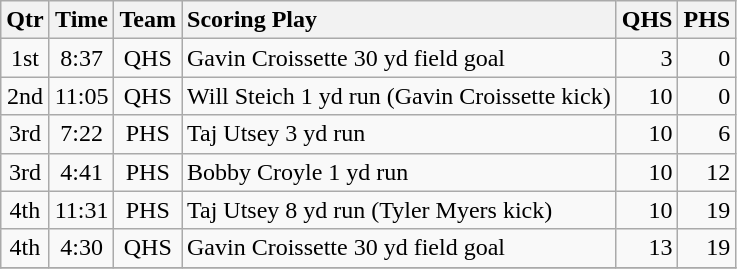<table class="wikitable">
<tr>
<th style="text-align: center;">Qtr</th>
<th style="text-align: center;">Time</th>
<th style="text-align: center;">Team</th>
<th style="text-align: left;">Scoring Play</th>
<th style="text-align: right;">QHS</th>
<th style="text-align: right;">PHS</th>
</tr>
<tr>
<td style="text-align: center;">1st</td>
<td style="text-align: center;">8:37</td>
<td style="text-align: center;">QHS</td>
<td style="text-align: left;">Gavin Croissette 30 yd field goal</td>
<td style="text-align: right;">3</td>
<td style="text-align: right;">0</td>
</tr>
<tr>
<td style="text-align: center;">2nd</td>
<td style="text-align: center;">11:05</td>
<td style="text-align: center;">QHS</td>
<td style="text-align: left;">Will Steich 1 yd run (Gavin Croissette kick)</td>
<td style="text-align: right;">10</td>
<td style="text-align: right;">0</td>
</tr>
<tr>
<td style="text-align: center;">3rd</td>
<td style="text-align: center;">7:22</td>
<td style="text-align: center;">PHS</td>
<td style="text-align: left;">Taj Utsey 3 yd run</td>
<td style="text-align: right;">10</td>
<td style="text-align: right;">6</td>
</tr>
<tr>
<td style="text-align: center;">3rd</td>
<td style="text-align: center;">4:41</td>
<td style="text-align: center;">PHS</td>
<td style="text-align: left;">Bobby Croyle 1 yd run</td>
<td style="text-align: right;">10</td>
<td style="text-align: right;">12</td>
</tr>
<tr>
<td style="text-align: center;">4th</td>
<td style="text-align: center;">11:31</td>
<td style="text-align: center;">PHS</td>
<td style="text-align: left;">Taj Utsey 8 yd run (Tyler Myers kick)</td>
<td style="text-align: right;">10</td>
<td style="text-align: right;">19</td>
</tr>
<tr>
<td style="text-align: center;">4th</td>
<td style="text-align: center;">4:30</td>
<td style="text-align: center;">QHS</td>
<td style="text-align: left;">Gavin Croissette 30 yd field goal</td>
<td style="text-align: right;">13</td>
<td style="text-align: right;">19</td>
</tr>
<tr>
</tr>
</table>
